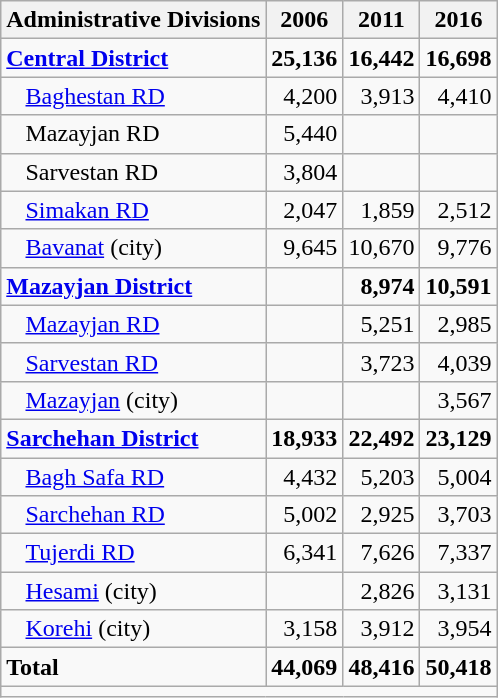<table class="wikitable">
<tr>
<th>Administrative Divisions</th>
<th>2006</th>
<th>2011</th>
<th>2016</th>
</tr>
<tr>
<td><strong><a href='#'>Central District</a></strong></td>
<td style="text-align: right;"><strong>25,136</strong></td>
<td style="text-align: right;"><strong>16,442</strong></td>
<td style="text-align: right;"><strong>16,698</strong></td>
</tr>
<tr>
<td style="padding-left: 1em;"><a href='#'>Baghestan RD</a></td>
<td style="text-align: right;">4,200</td>
<td style="text-align: right;">3,913</td>
<td style="text-align: right;">4,410</td>
</tr>
<tr>
<td style="padding-left: 1em;">Mazayjan RD</td>
<td style="text-align: right;">5,440</td>
<td style="text-align: right;"></td>
<td style="text-align: right;"></td>
</tr>
<tr>
<td style="padding-left: 1em;">Sarvestan RD</td>
<td style="text-align: right;">3,804</td>
<td style="text-align: right;"></td>
<td style="text-align: right;"></td>
</tr>
<tr>
<td style="padding-left: 1em;"><a href='#'>Simakan RD</a></td>
<td style="text-align: right;">2,047</td>
<td style="text-align: right;">1,859</td>
<td style="text-align: right;">2,512</td>
</tr>
<tr>
<td style="padding-left: 1em;"><a href='#'>Bavanat</a> (city)</td>
<td style="text-align: right;">9,645</td>
<td style="text-align: right;">10,670</td>
<td style="text-align: right;">9,776</td>
</tr>
<tr>
<td><strong><a href='#'>Mazayjan District</a></strong></td>
<td style="text-align: right;"></td>
<td style="text-align: right;"><strong>8,974</strong></td>
<td style="text-align: right;"><strong>10,591</strong></td>
</tr>
<tr>
<td style="padding-left: 1em;"><a href='#'>Mazayjan RD</a></td>
<td style="text-align: right;"></td>
<td style="text-align: right;">5,251</td>
<td style="text-align: right;">2,985</td>
</tr>
<tr>
<td style="padding-left: 1em;"><a href='#'>Sarvestan RD</a></td>
<td style="text-align: right;"></td>
<td style="text-align: right;">3,723</td>
<td style="text-align: right;">4,039</td>
</tr>
<tr>
<td style="padding-left: 1em;"><a href='#'>Mazayjan</a> (city)</td>
<td style="text-align: right;"></td>
<td style="text-align: right;"></td>
<td style="text-align: right;">3,567</td>
</tr>
<tr>
<td><strong><a href='#'>Sarchehan District</a></strong></td>
<td style="text-align: right;"><strong>18,933</strong></td>
<td style="text-align: right;"><strong>22,492</strong></td>
<td style="text-align: right;"><strong>23,129</strong></td>
</tr>
<tr>
<td style="padding-left: 1em;"><a href='#'>Bagh Safa RD</a></td>
<td style="text-align: right;">4,432</td>
<td style="text-align: right;">5,203</td>
<td style="text-align: right;">5,004</td>
</tr>
<tr>
<td style="padding-left: 1em;"><a href='#'>Sarchehan RD</a></td>
<td style="text-align: right;">5,002</td>
<td style="text-align: right;">2,925</td>
<td style="text-align: right;">3,703</td>
</tr>
<tr>
<td style="padding-left: 1em;"><a href='#'>Tujerdi RD</a></td>
<td style="text-align: right;">6,341</td>
<td style="text-align: right;">7,626</td>
<td style="text-align: right;">7,337</td>
</tr>
<tr>
<td style="padding-left: 1em;"><a href='#'>Hesami</a> (city)</td>
<td style="text-align: right;"></td>
<td style="text-align: right;">2,826</td>
<td style="text-align: right;">3,131</td>
</tr>
<tr>
<td style="padding-left: 1em;"><a href='#'>Korehi</a> (city)</td>
<td style="text-align: right;">3,158</td>
<td style="text-align: right;">3,912</td>
<td style="text-align: right;">3,954</td>
</tr>
<tr>
<td><strong>Total</strong></td>
<td style="text-align: right;"><strong>44,069</strong></td>
<td style="text-align: right;"><strong>48,416</strong></td>
<td style="text-align: right;"><strong>50,418</strong></td>
</tr>
<tr>
<td colspan=4></td>
</tr>
</table>
